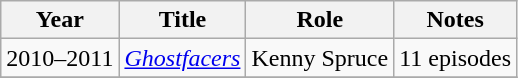<table class="wikitable sortable">
<tr>
<th>Year</th>
<th>Title</th>
<th>Role</th>
<th class="unsortable">Notes</th>
</tr>
<tr>
<td>2010–2011</td>
<td><em><a href='#'>Ghostfacers</a></em></td>
<td>Kenny Spruce</td>
<td>11 episodes</td>
</tr>
<tr>
</tr>
</table>
